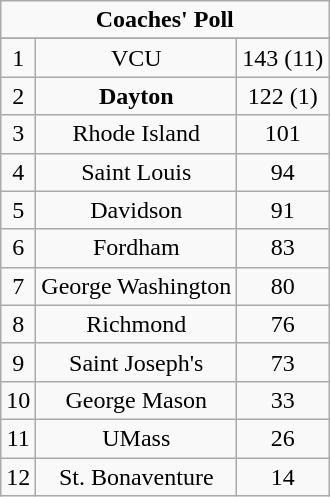<table class="wikitable" style="display: inline-table;">
<tr>
<td align="center" Colspan="3"><strong>Coaches' Poll</strong></td>
</tr>
<tr align="center">
</tr>
<tr align="center">
<td>1</td>
<td>VCU</td>
<td>143 (11)</td>
</tr>
<tr align="center">
<td>2</td>
<td><strong>Dayton</strong></td>
<td>122 (1)</td>
</tr>
<tr align="center">
<td>3</td>
<td>Rhode Island</td>
<td>101</td>
</tr>
<tr align="center">
<td>4</td>
<td>Saint Louis</td>
<td>94</td>
</tr>
<tr align="center">
<td>5</td>
<td>Davidson</td>
<td>91</td>
</tr>
<tr align="center">
<td>6</td>
<td>Fordham</td>
<td>83</td>
</tr>
<tr align="center">
<td>7</td>
<td>George Washington</td>
<td>80</td>
</tr>
<tr align="center">
<td>8</td>
<td>Richmond</td>
<td>76</td>
</tr>
<tr align="center">
<td>9</td>
<td>Saint Joseph's</td>
<td>73</td>
</tr>
<tr align="center">
<td>10</td>
<td>George Mason</td>
<td>33</td>
</tr>
<tr align="center">
<td>11</td>
<td>UMass</td>
<td>26</td>
</tr>
<tr align="center">
<td>12</td>
<td>St. Bonaventure</td>
<td>14</td>
</tr>
</table>
